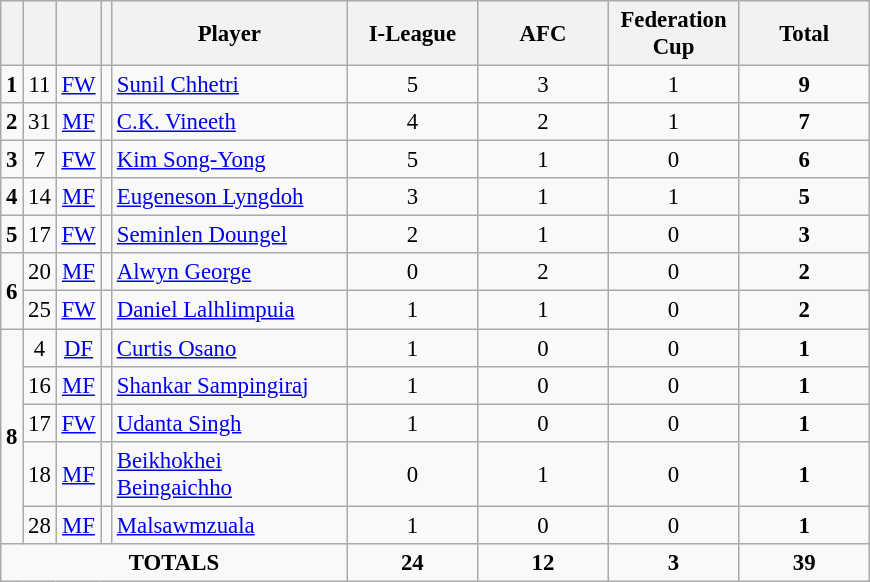<table class="wikitable" style="font-size: 95%; text-align: center;">
<tr>
<th rowspan="1" !width=15><strong></strong></th>
<th rowspan="1" !width=15><strong></strong></th>
<th rowspan="1" !width=15><strong></strong></th>
<th rowspan="1" !width=15><strong></strong></th>
<th width=150>Player</th>
<th width=80>I-League</th>
<th width=80>AFC</th>
<th width=80>Federation Cup</th>
<th width=80><strong>Total</strong></th>
</tr>
<tr>
<td rowspan=1><strong>1</strong></td>
<td>11</td>
<td><a href='#'>FW</a></td>
<td></td>
<td align=left><a href='#'>Sunil Chhetri</a></td>
<td>5</td>
<td>3</td>
<td>1</td>
<td><strong>9</strong></td>
</tr>
<tr>
<td rowspan=1><strong>2</strong></td>
<td>31</td>
<td><a href='#'>MF</a></td>
<td></td>
<td align=left><a href='#'>C.K. Vineeth</a></td>
<td>4</td>
<td>2</td>
<td>1</td>
<td><strong>7</strong></td>
</tr>
<tr>
<td rowspan=1><strong>3</strong></td>
<td>7</td>
<td><a href='#'>FW</a></td>
<td></td>
<td align=left><a href='#'>Kim Song-Yong</a></td>
<td>5</td>
<td>1</td>
<td>0</td>
<td><strong>6</strong></td>
</tr>
<tr>
<td rowspan=1><strong>4</strong></td>
<td>14</td>
<td><a href='#'>MF</a></td>
<td></td>
<td align=left><a href='#'>Eugeneson Lyngdoh</a></td>
<td>3</td>
<td>1</td>
<td>1</td>
<td><strong>5</strong></td>
</tr>
<tr>
<td rowspan=1><strong>5</strong></td>
<td>17</td>
<td><a href='#'>FW</a></td>
<td></td>
<td align=left><a href='#'>Seminlen Doungel</a></td>
<td>2</td>
<td>1</td>
<td>0</td>
<td><strong>3</strong></td>
</tr>
<tr>
<td rowspan=2><strong>6</strong></td>
<td>20</td>
<td><a href='#'>MF</a></td>
<td></td>
<td align=left><a href='#'>Alwyn George</a></td>
<td>0</td>
<td>2</td>
<td>0</td>
<td><strong>2</strong></td>
</tr>
<tr>
<td>25</td>
<td><a href='#'>FW</a></td>
<td></td>
<td align=left><a href='#'>Daniel Lalhlimpuia</a></td>
<td>1</td>
<td>1</td>
<td>0</td>
<td><strong>2</strong></td>
</tr>
<tr>
<td rowspan=5><strong>8</strong></td>
<td>4</td>
<td><a href='#'>DF</a></td>
<td></td>
<td align=left><a href='#'>Curtis Osano</a></td>
<td>1</td>
<td>0</td>
<td>0</td>
<td><strong>1</strong></td>
</tr>
<tr>
<td>16</td>
<td><a href='#'>MF</a></td>
<td></td>
<td align=left><a href='#'>Shankar Sampingiraj</a></td>
<td>1</td>
<td>0</td>
<td>0</td>
<td><strong>1</strong></td>
</tr>
<tr>
<td>17</td>
<td><a href='#'>FW</a></td>
<td></td>
<td align=left><a href='#'>Udanta Singh</a></td>
<td>1</td>
<td>0</td>
<td>0</td>
<td><strong>1</strong></td>
</tr>
<tr>
<td>18</td>
<td><a href='#'>MF</a></td>
<td></td>
<td align=left><a href='#'>Beikhokhei Beingaichho</a></td>
<td>0</td>
<td>1</td>
<td>0</td>
<td><strong>1</strong></td>
</tr>
<tr>
<td>28</td>
<td><a href='#'>MF</a></td>
<td></td>
<td align=left><a href='#'>Malsawmzuala</a></td>
<td>1</td>
<td>0</td>
<td>0</td>
<td><strong>1</strong></td>
</tr>
<tr>
<td colspan="5"><strong>TOTALS</strong></td>
<td><strong>24</strong></td>
<td><strong>12</strong></td>
<td><strong>3</strong></td>
<td><strong>39</strong></td>
</tr>
</table>
